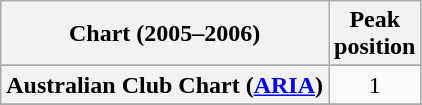<table class="wikitable sortable plainrowheaders" style="text-align:center">
<tr>
<th scope="col">Chart (2005–2006)</th>
<th scope="col">Peak<br>position</th>
</tr>
<tr>
</tr>
<tr>
<th scope="row">Australian Club Chart (<a href='#'>ARIA</a>)</th>
<td>1</td>
</tr>
<tr>
</tr>
<tr>
</tr>
</table>
